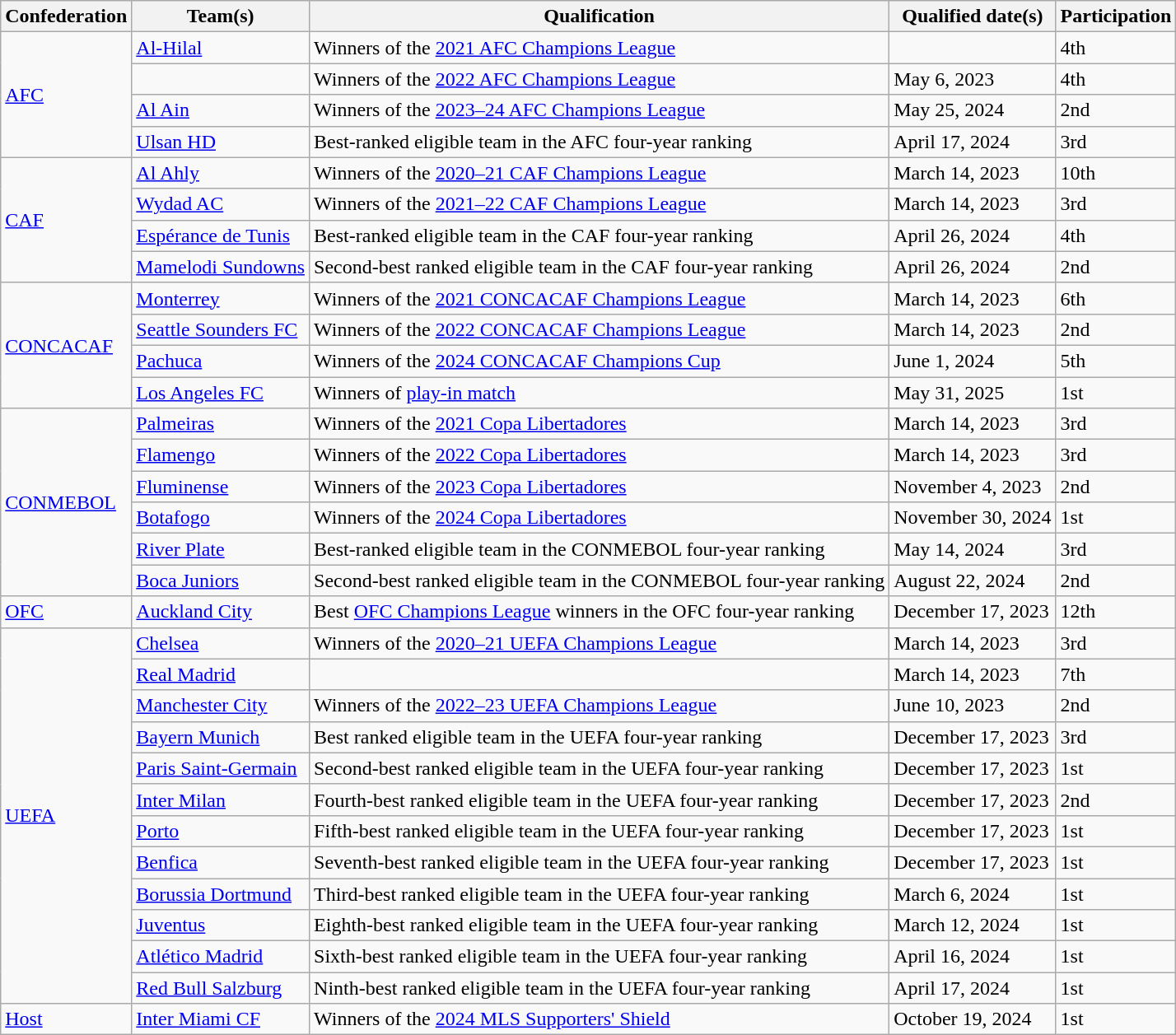<table class="wikitable sortable">
<tr>
<th>Confederation</th>
<th>Team(s)</th>
<th>Qualification</th>
<th>Qualified date(s)</th>
<th>Participation</th>
</tr>
<tr>
<td rowspan="4"><a href='#'>AFC</a> </td>
<td> <a href='#'>Al-Hilal</a></td>
<td>Winners of the <a href='#'>2021 AFC Champions League</a></td>
<td></td>
<td>4th </td>
</tr>
<tr>
<td></td>
<td>Winners of the <a href='#'>2022 AFC Champions League</a></td>
<td>May 6, 2023</td>
<td>4th </td>
</tr>
<tr>
<td> <a href='#'>Al Ain</a></td>
<td>Winners of the <a href='#'>2023–24 AFC Champions League</a></td>
<td>May 25, 2024</td>
<td>2nd </td>
</tr>
<tr>
<td> <a href='#'>Ulsan HD</a></td>
<td>Best-ranked eligible team in the AFC four-year ranking</td>
<td>April 17, 2024</td>
<td>3rd </td>
</tr>
<tr>
<td rowspan="4"><a href='#'>CAF</a> </td>
<td> <a href='#'>Al Ahly</a></td>
<td>Winners of the <a href='#'>2020–21 CAF Champions League</a></td>
<td>March 14, 2023</td>
<td>10th </td>
</tr>
<tr>
<td> <a href='#'>Wydad AC</a></td>
<td>Winners of the <a href='#'>2021–22 CAF Champions League</a></td>
<td>March 14, 2023</td>
<td>3rd </td>
</tr>
<tr>
<td> <a href='#'>Espérance de Tunis</a></td>
<td>Best-ranked eligible team in the CAF four-year ranking</td>
<td>April 26, 2024</td>
<td>4th </td>
</tr>
<tr>
<td> <a href='#'>Mamelodi Sundowns</a></td>
<td>Second-best ranked eligible team in the CAF four-year ranking</td>
<td>April 26, 2024</td>
<td>2nd </td>
</tr>
<tr>
<td rowspan="4"><a href='#'>CONCACAF</a> </td>
<td> <a href='#'>Monterrey</a></td>
<td>Winners of the <a href='#'>2021 CONCACAF Champions League</a></td>
<td>March 14, 2023</td>
<td>6th </td>
</tr>
<tr>
<td> <a href='#'>Seattle Sounders FC</a></td>
<td>Winners of the <a href='#'>2022 CONCACAF Champions League</a></td>
<td>March 14, 2023</td>
<td>2nd </td>
</tr>
<tr>
<td> <a href='#'>Pachuca</a></td>
<td>Winners of the <a href='#'>2024 CONCACAF Champions Cup</a></td>
<td>June 1, 2024</td>
<td>5th </td>
</tr>
<tr>
<td> <a href='#'>Los Angeles FC</a></td>
<td>Winners of <a href='#'>play-in match</a></td>
<td>May 31, 2025</td>
<td>1st</td>
</tr>
<tr>
<td rowspan="6"><a href='#'>CONMEBOL</a> </td>
<td> <a href='#'>Palmeiras</a></td>
<td>Winners of the <a href='#'>2021 Copa Libertadores</a></td>
<td>March 14, 2023</td>
<td>3rd </td>
</tr>
<tr>
<td> <a href='#'>Flamengo</a></td>
<td>Winners of the <a href='#'>2022 Copa Libertadores</a></td>
<td>March 14, 2023</td>
<td>3rd </td>
</tr>
<tr>
<td> <a href='#'>Fluminense</a></td>
<td>Winners of the <a href='#'>2023 Copa Libertadores</a></td>
<td>November 4, 2023</td>
<td>2nd </td>
</tr>
<tr>
<td> <a href='#'>Botafogo</a></td>
<td>Winners of the <a href='#'>2024 Copa Libertadores</a></td>
<td>November 30, 2024</td>
<td>1st</td>
</tr>
<tr>
<td> <a href='#'>River Plate</a></td>
<td>Best-ranked eligible team in the CONMEBOL four-year ranking</td>
<td>May 14, 2024</td>
<td>3rd </td>
</tr>
<tr>
<td> <a href='#'>Boca Juniors</a></td>
<td>Second-best ranked eligible team in the CONMEBOL four-year ranking</td>
<td>August 22, 2024</td>
<td>2nd </td>
</tr>
<tr>
<td><a href='#'>OFC</a> </td>
<td> <a href='#'>Auckland City</a></td>
<td>Best <a href='#'>OFC Champions League</a> winners in the OFC four-year ranking</td>
<td>December 17, 2023</td>
<td>12th </td>
</tr>
<tr>
<td rowspan="12"><a href='#'>UEFA</a> </td>
<td> <a href='#'>Chelsea</a></td>
<td>Winners of the <a href='#'>2020–21 UEFA Champions League</a></td>
<td>March 14, 2023</td>
<td>3rd </td>
</tr>
<tr>
<td> <a href='#'>Real Madrid</a></td>
<td></td>
<td>March 14, 2023</td>
<td>7th </td>
</tr>
<tr>
<td> <a href='#'>Manchester City</a></td>
<td>Winners of the <a href='#'>2022–23 UEFA Champions League</a></td>
<td>June 10, 2023</td>
<td>2nd </td>
</tr>
<tr>
<td> <a href='#'>Bayern Munich</a></td>
<td>Best ranked eligible team in the UEFA four-year ranking</td>
<td>December 17, 2023</td>
<td>3rd </td>
</tr>
<tr>
<td> <a href='#'>Paris Saint-Germain</a></td>
<td>Second-best ranked eligible team in the UEFA four-year ranking</td>
<td>December 17, 2023</td>
<td>1st</td>
</tr>
<tr>
<td> <a href='#'>Inter Milan</a></td>
<td>Fourth-best ranked eligible team in the UEFA four-year ranking</td>
<td>December 17, 2023</td>
<td>2nd </td>
</tr>
<tr>
<td> <a href='#'>Porto</a></td>
<td>Fifth-best ranked eligible team in the UEFA four-year ranking</td>
<td>December 17, 2023</td>
<td>1st</td>
</tr>
<tr>
<td> <a href='#'>Benfica</a></td>
<td>Seventh-best ranked eligible team in the UEFA four-year ranking</td>
<td>December 17, 2023</td>
<td>1st</td>
</tr>
<tr>
<td> <a href='#'>Borussia Dortmund</a></td>
<td>Third-best ranked eligible team in the UEFA four-year ranking</td>
<td>March 6, 2024</td>
<td>1st</td>
</tr>
<tr>
<td> <a href='#'>Juventus</a></td>
<td>Eighth-best ranked eligible team in the UEFA four-year ranking</td>
<td>March 12, 2024</td>
<td>1st</td>
</tr>
<tr>
<td> <a href='#'>Atlético Madrid</a></td>
<td>Sixth-best ranked eligible team in the UEFA four-year ranking</td>
<td>April 16, 2024</td>
<td>1st</td>
</tr>
<tr>
<td> <a href='#'>Red Bull Salzburg</a></td>
<td>Ninth-best ranked eligible team in the UEFA four-year ranking</td>
<td>April 17, 2024</td>
<td>1st</td>
</tr>
<tr>
<td><a href='#'>Host</a> </td>
<td> <a href='#'>Inter Miami CF</a></td>
<td>Winners of the <a href='#'>2024 MLS Supporters' Shield</a></td>
<td>October 19, 2024</td>
<td>1st</td>
</tr>
</table>
